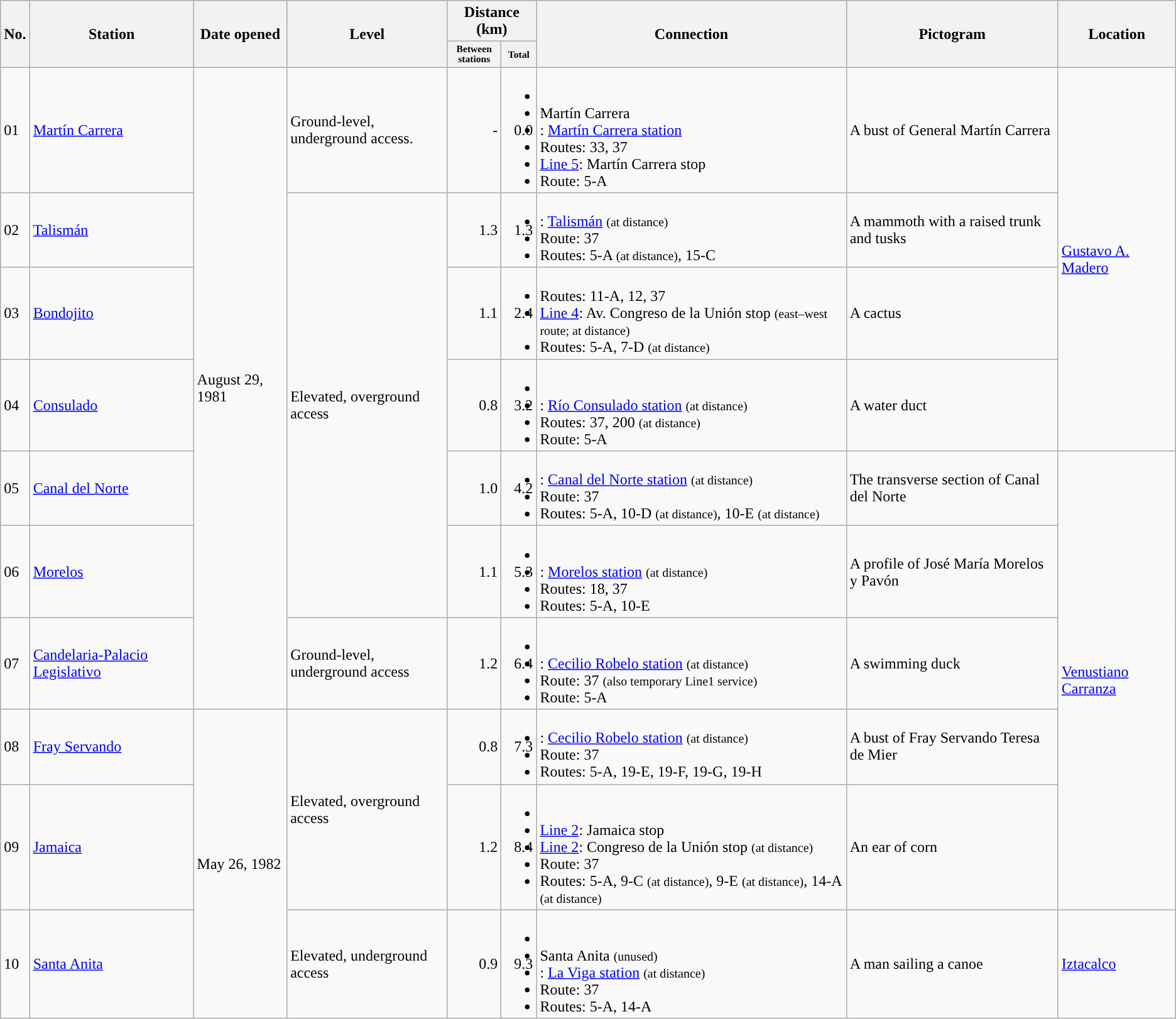<table class="wikitable" rules="all">
<tr>
<th rowspan="2">No.</th>
<th rowspan="2">Station</th>
<th rowspan="2">Date opened</th>
<th rowspan="2">Level</th>
<th colspan="2">Distance (km)</th>
<th rowspan="2">Connection</th>
<th rowspan="2">Pictogram</th>
<th rowspan="2">Location</th>
</tr>
<tr>
<th style="font-size: 65%;">Between<br>stations</th>
<th style="font-size: 65%;">Total</th>
</tr>
<tr>
<td style="background: #">01</td>
<td><a href='#'>Martín Carrera</a></td>
<td rowspan="7">August 29, 1981</td>
<td>Ground-level, <br>underground access.</td>
<td style="text-align:right;">-</td>
<td style="text-align:right;">0.0</td>
<td><br><li> </li>
<li> Martín Carrera</li>
<li> : <a href='#'>Martín Carrera station</a></li>
<li> Routes: 33, 37</li>
<li>  <a href='#'>Line 5</a>: Martín Carrera stop</li>
<li> Route: 5-A</td>
<td>A bust of General Martín Carrera</td>
<td rowspan="4"><a href='#'>Gustavo A. Madero</a></td>
</tr>
<tr>
<td style="background: #">02</td>
<td><a href='#'>Talismán</a></td>
<td rowspan="5">Elevated, overground access</td>
<td style="text-align:right;">1.3</td>
<td style="text-align:right;">1.3</td>
<td><br><li> : <a href='#'>Talismán</a> <small>(at distance)</small></li>
<li> Route: 37<br><li> Routes: 5-A <small>(at distance)</small>, 15-C</td>
<td>A mammoth with a raised trunk and tusks</td>
</tr>
<tr>
<td style="background: #">03</td>
<td><a href='#'>Bondojito</a></td>
<td style="text-align:right;">1.1</td>
<td style="text-align:right;">2.4</td>
<td><br><li> Routes: 11-A, 12, 37</li>
<li>  <a href='#'>Line 4</a>: Av. Congreso de la Unión stop <small>(east–west route; at distance)</small></li>
<li> Routes: 5-A, 7-D <small>(at distance)</small></td>
<td>A cactus</td>
</tr>
<tr>
<td style="background: #">04</td>
<td><a href='#'>Consulado</a></td>
<td style="text-align:right;">0.8</td>
<td style="text-align:right;">3.2</td>
<td><br><li> </li>
<li> : <a href='#'>Río Consulado station</a> <small>(at distance)</small></li>
<li> Routes: 37, 200 <small>(at distance)</small></li>
<li> Route: 5-A</td>
<td>A water duct</td>
</tr>
<tr>
<td style="background: #">05</td>
<td><a href='#'>Canal del Norte</a></td>
<td style="text-align:right;">1.0</td>
<td style="text-align:right;">4.2</td>
<td><br><li> : <a href='#'>Canal del Norte station</a> <small>(at distance)</small></li>
<li> Route: 37<li> Routes: 5-A, 10-D <small>(at distance)</small>, 10-E <small>(at distance)</small></td>
<td>The transverse section of Canal del Norte</td>
<td rowspan="5"><a href='#'>Venustiano Carranza</a></td>
</tr>
<tr>
<td style="background: #">06</td>
<td><a href='#'>Morelos</a> </td>
<td style="text-align:right;">1.1</td>
<td style="text-align:right;">5.3</td>
<td><br><li> </li>
<li> : <a href='#'>Morelos station</a> <small>(at distance)</small></li>
<li> Routes: 18, 37</li>
<li> Routes: 5-A, 10-E</td>
<td>A profile of José María Morelos y Pavón</td>
</tr>
<tr>
<td style="background: #">07</td>
<td><a href='#'>Candelaria-Palacio Legislativo</a></td>
<td>Ground-level, <br>underground access</td>
<td style="text-align:right;">1.2</td>
<td style="text-align:right;">6.4</td>
<td><br><li> </li>
<li> : <a href='#'>Cecilio Robelo station</a> <small>(at distance)</small></li>
<li> Route: 37 <small>(also temporary Line1 service)</small></li>
<li> Route: 5-A</td>
<td>A swimming duck</td>
</tr>
<tr>
<td style="background: #">08</td>
<td><a href='#'>Fray Servando</a></td>
<td rowspan="3">May 26, 1982</td>
<td rowspan="2">Elevated, overground access</td>
<td style="text-align:right;">0.8</td>
<td style="text-align:right;">7.3</td>
<td><br><li> : <a href='#'>Cecilio Robelo station</a> <small>(at distance)</small></li>
<li> Route: 37<br><li> Routes: 5-A, 19-E, 19-F, 19-G, 19-H</td>
<td>A bust of Fray Servando Teresa de Mier</td>
</tr>
<tr>
<td style="background: #">09</td>
<td><a href='#'>Jamaica</a> </td>
<td style="text-align:right;">1.2</td>
<td style="text-align:right;">8.4</td>
<td><br><li> </li>
<li>  <a href='#'>Line 2</a>: Jamaica stop</li>
<li>  <a href='#'>Line 2</a>: Congreso de la Unión stop <small>(at distance)</small></li>
<li> Route: 37<br><li> Routes: 5-A, 9-C <small>(at distance)</small>, 9-E <small>(at distance)</small>, 14-A <small>(at distance)</small></td>
<td>An ear of corn</td>
</tr>
<tr>
<td style="background: #">10</td>
<td><a href='#'>Santa Anita</a></td>
<td>Elevated, underground access</td>
<td style="text-align:right;">0.9</td>
<td style="text-align:right;">9.3</td>
<td><br><li> </li>
<li> Santa Anita <small>(unused)</small></li>
<li>: <a href='#'>La Viga station</a> <small>(at distance)</small></li>
<li> Route: 37<br><li> Routes: 5-A, 14-A</td>
<td>A man sailing a canoe</td>
<td><a href='#'>Iztacalco</a></td>
</tr>
</table>
